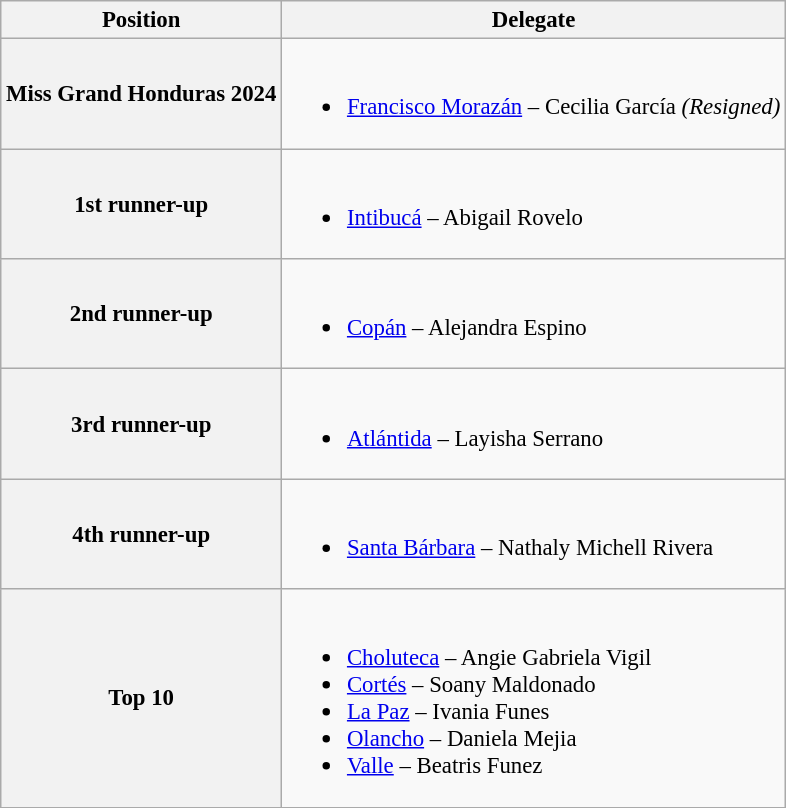<table class="wikitable" style="font-size: 95%";>
<tr>
<th>Position</th>
<th>Delegate</th>
</tr>
<tr>
<th>Miss Grand Honduras 2024</th>
<td><br><ul><li><a href='#'>Francisco Morazán</a> – Cecilia García <em>(Resigned)</em></li></ul></td>
</tr>
<tr>
<th>1st runner-up</th>
<td><br><ul><li><a href='#'>Intibucá</a> – Abigail Rovelo</li></ul></td>
</tr>
<tr>
<th>2nd runner-up</th>
<td><br><ul><li><a href='#'>Copán</a> – Alejandra Espino</li></ul></td>
</tr>
<tr>
<th>3rd runner-up</th>
<td><br><ul><li><a href='#'>Atlántida</a> – Layisha Serrano</li></ul></td>
</tr>
<tr>
<th>4th runner-up</th>
<td><br><ul><li><a href='#'>Santa Bárbara</a> – Nathaly Michell Rivera</li></ul></td>
</tr>
<tr>
<th>Top 10</th>
<td><br><ul><li><a href='#'>Choluteca</a> – Angie Gabriela Vigil</li><li><a href='#'>Cortés</a> – Soany Maldonado</li><li><a href='#'>La Paz</a> – Ivania Funes</li><li><a href='#'>Olancho</a> – Daniela Mejia</li><li><a href='#'>Valle</a> – Beatris Funez</li></ul></td>
</tr>
</table>
